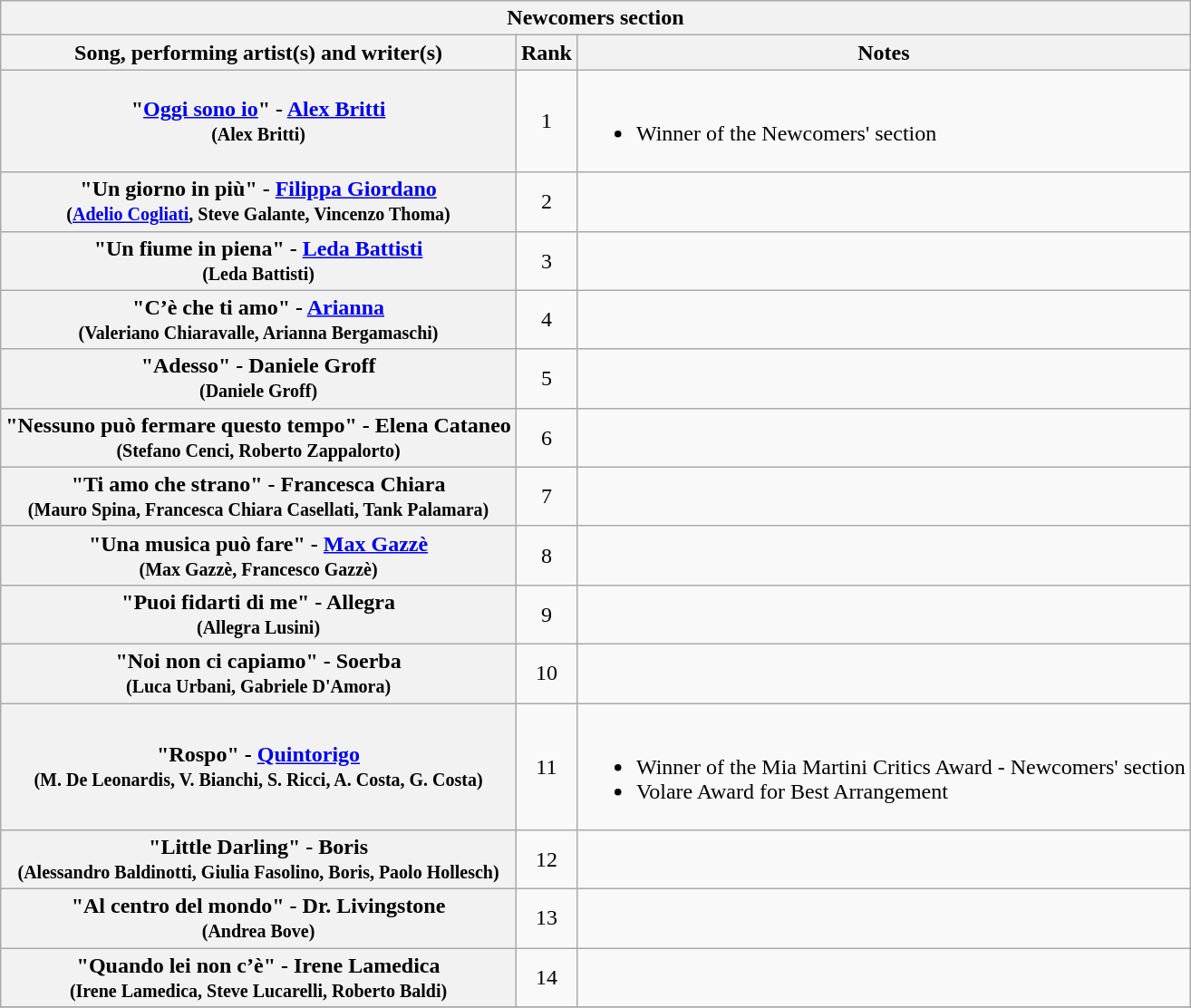<table class="plainrowheaders wikitable">
<tr>
<th colspan="3">Newcomers section</th>
</tr>
<tr>
<th>Song, performing artist(s) and writer(s)</th>
<th>Rank</th>
<th>Notes</th>
</tr>
<tr>
<th scope="row">"<a href='#'>Oggi sono io</a>" - <a href='#'>Alex Britti</a>   <br><small> (Alex Britti)</small></th>
<td style="text-align:center;">1</td>
<td><br><ul><li>Winner of the Newcomers' section</li></ul></td>
</tr>
<tr>
<th scope="row">"Un giorno in più" -  <a href='#'>Filippa Giordano</a> <br><small>  	(<a href='#'>Adelio Cogliati</a>, Steve Galante,  Vincenzo Thoma)</small></th>
<td style="text-align:center;">2</td>
<td></td>
</tr>
<tr>
<th scope="row">"Un fiume in piena" -  <a href='#'>Leda Battisti</a> <br><small> (Leda Battisti)</small></th>
<td style="text-align:center;">3</td>
<td></td>
</tr>
<tr>
<th scope="row">"C’è che ti amo" -  <a href='#'>Arianna</a> <br><small>(Valeriano Chiaravalle, Arianna Bergamaschi)</small></th>
<td style="text-align:center;">4</td>
<td></td>
</tr>
<tr>
<th scope="row">"Adesso" -  Daniele Groff <br><small> (Daniele Groff)</small></th>
<td style="text-align:center;">5</td>
<td></td>
</tr>
<tr>
<th scope="row">"Nessuno può fermare questo tempo" -  Elena Cataneo  <br><small> (Stefano Cenci, Roberto Zappalorto) </small></th>
<td style="text-align:center;">6</td>
<td></td>
</tr>
<tr>
<th scope="row">"Ti amo che strano" -  Francesca Chiara<br><small> (Mauro Spina, Francesca Chiara Casellati, Tank Palamara)</small></th>
<td style="text-align:center;">7</td>
<td></td>
</tr>
<tr>
<th scope="row">"Una musica può fare" -  <a href='#'>Max Gazzè</a> <br><small> (Max Gazzè, Francesco Gazzè)</small></th>
<td style="text-align:center;">8</td>
<td></td>
</tr>
<tr>
<th scope="row">"Puoi fidarti di me" -  Allegra <br><small> (Allegra Lusini)</small></th>
<td style="text-align:center;">9</td>
<td></td>
</tr>
<tr>
<th scope="row">"Noi non ci capiamo" - Soerba <br><small> (Luca Urbani, Gabriele D'Amora)</small></th>
<td style="text-align:center;">10</td>
<td></td>
</tr>
<tr>
<th scope="row">"Rospo" -  <a href='#'>Quintorigo</a> <br><small> (M. De Leonardis, V. Bianchi, S. Ricci, A. Costa,  G. Costa)</small></th>
<td style="text-align:center;">11</td>
<td><br><ul><li>Winner of the Mia Martini Critics Award - Newcomers' section</li><li>Volare Award for Best  Arrangement</li></ul></td>
</tr>
<tr>
<th scope="row">"Little Darling" -  Boris <br><small> (Alessandro Baldinotti, Giulia Fasolino, Boris, Paolo Hollesch)</small></th>
<td style="text-align:center;">12</td>
<td></td>
</tr>
<tr>
<th scope="row">"Al centro del mondo" -   	Dr. Livingstone <br><small> (Andrea Bove)</small></th>
<td style="text-align:center;">13</td>
<td></td>
</tr>
<tr>
<th scope="row">"Quando lei non c’è" -  Irene Lamedica  <br><small> (Irene Lamedica, Steve Lucarelli, Roberto Baldi)</small></th>
<td style="text-align:center;">14</td>
<td></td>
</tr>
<tr>
</tr>
</table>
